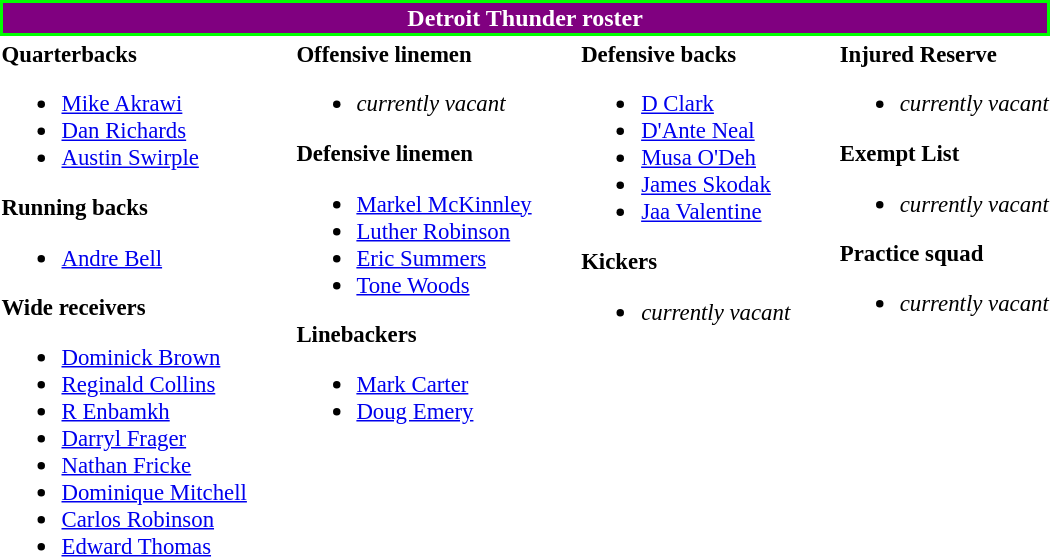<table class="toccolours" style="text-align: left;">
<tr>
<th colspan=7 style="text-align:center; background-color:purple; color:white; border:2px solid #00FF00;">Detroit Thunder roster</th>
</tr>
<tr>
<td style="font-size: 95%;" valign="top"><strong>Quarterbacks</strong><br><ul><li> <a href='#'>Mike Akrawi</a></li><li> <a href='#'>Dan Richards</a></li><li> <a href='#'>Austin Swirple</a></li></ul><strong>Running backs</strong><ul><li> <a href='#'>Andre Bell</a></li></ul><strong>Wide receivers</strong><ul><li> <a href='#'>Dominick Brown</a></li><li> <a href='#'>Reginald Collins</a></li><li> <a href='#'>R Enbamkh</a></li><li> <a href='#'>Darryl Frager</a></li><li> <a href='#'>Nathan Fricke</a></li><li> <a href='#'>Dominique Mitchell</a></li><li> <a href='#'>Carlos Robinson</a></li><li> <a href='#'>Edward Thomas</a></li></ul></td>
<td style="width: 25px;"></td>
<td style="font-size: 95%;" valign="top"><strong>Offensive linemen</strong><br><ul><li><em>currently vacant</em></li></ul><strong>Defensive linemen</strong><ul><li> <a href='#'>Markel McKinnley</a></li><li> <a href='#'>Luther Robinson</a></li><li> <a href='#'>Eric Summers</a></li><li> <a href='#'>Tone Woods</a></li></ul><strong>Linebackers</strong><ul><li> <a href='#'>Mark Carter</a></li><li> <a href='#'>Doug Emery</a></li></ul></td>
<td style="width: 25px;"></td>
<td style="font-size: 95%;" valign="top"><strong>Defensive backs</strong><br><ul><li> <a href='#'>D Clark</a></li><li> <a href='#'>D'Ante Neal</a></li><li> <a href='#'>Musa O'Deh</a></li><li> <a href='#'>James Skodak</a></li><li> <a href='#'>Jaa Valentine</a></li></ul><strong>Kickers</strong><ul><li><em>currently vacant</em></li></ul></td>
<td style="width: 25px;"></td>
<td style="font-size: 95%;" valign="top"><strong>Injured Reserve</strong><br><ul><li><em>currently vacant</em></li></ul><strong>Exempt List</strong><ul><li><em>currently vacant</em></li></ul><strong>Practice squad</strong><ul><li><em>currently vacant</em></li></ul></td>
</tr>
<tr>
</tr>
</table>
